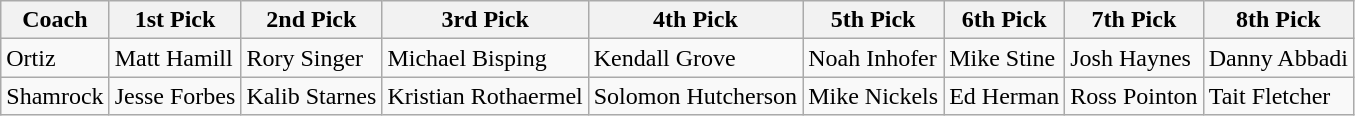<table class="wikitable">
<tr>
<th>Coach</th>
<th>1st Pick</th>
<th>2nd Pick</th>
<th>3rd Pick</th>
<th>4th Pick</th>
<th>5th Pick</th>
<th>6th Pick</th>
<th>7th Pick</th>
<th>8th Pick</th>
</tr>
<tr>
<td>Ortiz</td>
<td>Matt Hamill</td>
<td>Rory Singer</td>
<td>Michael Bisping</td>
<td>Kendall Grove</td>
<td>Noah Inhofer</td>
<td>Mike Stine</td>
<td>Josh Haynes</td>
<td>Danny Abbadi</td>
</tr>
<tr>
<td>Shamrock</td>
<td>Jesse Forbes</td>
<td>Kalib Starnes</td>
<td>Kristian Rothaermel</td>
<td>Solomon Hutcherson</td>
<td>Mike Nickels</td>
<td>Ed Herman</td>
<td>Ross Pointon</td>
<td>Tait Fletcher</td>
</tr>
</table>
